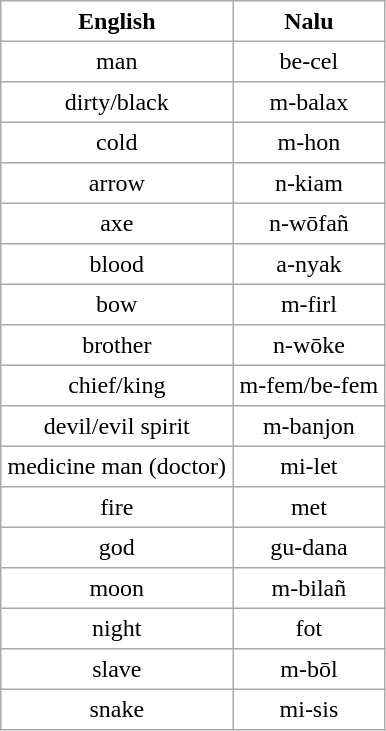<table border="1" cellpadding="4" cellspacing="0" style="border:1px solid #aaa; border-collapse:collapse; text-align: center;">
<tr>
<th>English</th>
<th>Nalu</th>
</tr>
<tr>
<td>man</td>
<td>be-cel</td>
</tr>
<tr style="width:50px">
<td>dirty/black</td>
<td>m-balax</td>
</tr>
<tr style="width:50px">
<td>cold</td>
<td>m-hon</td>
</tr>
<tr>
<td>arrow</td>
<td>n-kiam</td>
</tr>
<tr>
<td>axe</td>
<td>n-wōfañ</td>
</tr>
<tr>
<td>blood</td>
<td>a-nyak</td>
</tr>
<tr>
<td>bow</td>
<td>m-firl</td>
</tr>
<tr>
<td>brother</td>
<td>n-wōke</td>
</tr>
<tr>
<td>chief/king</td>
<td>m-fem/be-fem</td>
</tr>
<tr>
<td>devil/evil spirit</td>
<td>m-banjon</td>
</tr>
<tr>
<td>medicine man (doctor)</td>
<td>mi-let</td>
</tr>
<tr>
<td>fire</td>
<td>met</td>
</tr>
<tr>
<td>god</td>
<td>gu-dana</td>
</tr>
<tr>
<td>moon</td>
<td>m-bilañ</td>
</tr>
<tr>
<td>night</td>
<td>fot</td>
</tr>
<tr>
<td>slave</td>
<td>m-bōl</td>
</tr>
<tr>
<td>snake</td>
<td>mi-sis</td>
</tr>
</table>
